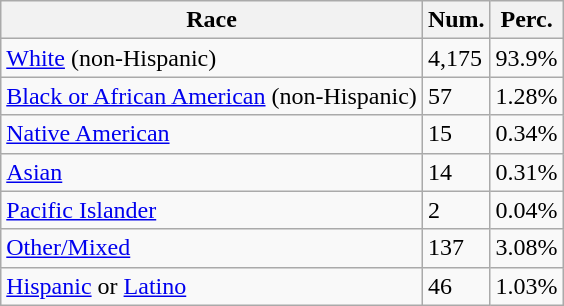<table class="wikitable">
<tr>
<th>Race</th>
<th>Num.</th>
<th>Perc.</th>
</tr>
<tr>
<td><a href='#'>White</a> (non-Hispanic)</td>
<td>4,175</td>
<td>93.9%</td>
</tr>
<tr>
<td><a href='#'>Black or African American</a> (non-Hispanic)</td>
<td>57</td>
<td>1.28%</td>
</tr>
<tr>
<td><a href='#'>Native American</a></td>
<td>15</td>
<td>0.34%</td>
</tr>
<tr>
<td><a href='#'>Asian</a></td>
<td>14</td>
<td>0.31%</td>
</tr>
<tr>
<td><a href='#'>Pacific Islander</a></td>
<td>2</td>
<td>0.04%</td>
</tr>
<tr>
<td><a href='#'>Other/Mixed</a></td>
<td>137</td>
<td>3.08%</td>
</tr>
<tr>
<td><a href='#'>Hispanic</a> or <a href='#'>Latino</a></td>
<td>46</td>
<td>1.03%</td>
</tr>
</table>
